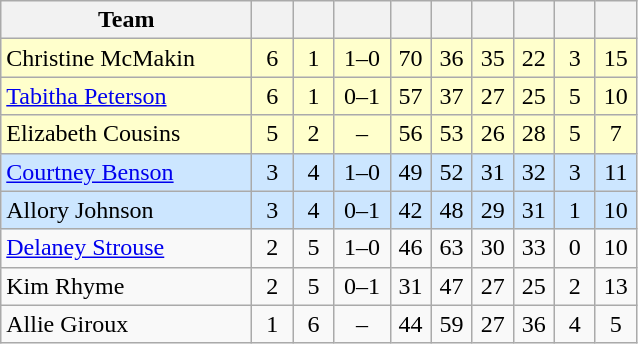<table class=wikitable style="text-align: center;">
<tr>
<th width=160>Team</th>
<th width=20></th>
<th width=20></th>
<th width=30></th>
<th width=20></th>
<th width=20></th>
<th width=20></th>
<th width=20></th>
<th width=20></th>
<th width=20></th>
</tr>
<tr bgcolor=#ffffcc>
<td style="text-align: left;"> Christine McMakin</td>
<td>6</td>
<td>1</td>
<td>1–0</td>
<td>70</td>
<td>36</td>
<td>35</td>
<td>22</td>
<td>3</td>
<td>15</td>
</tr>
<tr bgcolor=#ffffcc>
<td style="text-align: left;"> <a href='#'>Tabitha Peterson</a></td>
<td>6</td>
<td>1</td>
<td>0–1</td>
<td>57</td>
<td>37</td>
<td>27</td>
<td>25</td>
<td>5</td>
<td>10</td>
</tr>
<tr bgcolor=#ffffcc>
<td style="text-align: left;"> Elizabeth Cousins</td>
<td>5</td>
<td>2</td>
<td>–</td>
<td>56</td>
<td>53</td>
<td>26</td>
<td>28</td>
<td>5</td>
<td>7</td>
</tr>
<tr bgcolor=#CCE6FF>
<td style="text-align: left;"> <a href='#'>Courtney Benson</a></td>
<td>3</td>
<td>4</td>
<td>1–0</td>
<td>49</td>
<td>52</td>
<td>31</td>
<td>32</td>
<td>3</td>
<td>11</td>
</tr>
<tr bgcolor=#CCE6FF>
<td style="text-align: left;"> Allory Johnson</td>
<td>3</td>
<td>4</td>
<td>0–1</td>
<td>42</td>
<td>48</td>
<td>29</td>
<td>31</td>
<td>1</td>
<td>10</td>
</tr>
<tr>
<td style="text-align: left;"> <a href='#'>Delaney Strouse</a></td>
<td>2</td>
<td>5</td>
<td>1–0</td>
<td>46</td>
<td>63</td>
<td>30</td>
<td>33</td>
<td>0</td>
<td>10</td>
</tr>
<tr>
<td style="text-align: left;"> Kim Rhyme</td>
<td>2</td>
<td>5</td>
<td>0–1</td>
<td>31</td>
<td>47</td>
<td>27</td>
<td>25</td>
<td>2</td>
<td>13</td>
</tr>
<tr>
<td style="text-align: left;"> Allie Giroux</td>
<td>1</td>
<td>6</td>
<td>–</td>
<td>44</td>
<td>59</td>
<td>27</td>
<td>36</td>
<td>4</td>
<td>5</td>
</tr>
</table>
